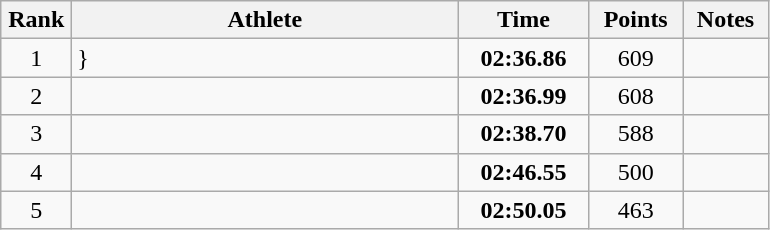<table class="wikitable" style="text-align:center">
<tr>
<th width=40>Rank</th>
<th width=250>Athlete</th>
<th width=80>Time</th>
<th width=55>Points</th>
<th width=50>Notes</th>
</tr>
<tr>
<td>1</td>
<td align=left>}</td>
<td><strong>02:36.86</strong></td>
<td>609</td>
<td></td>
</tr>
<tr>
<td>2</td>
<td align=left></td>
<td><strong>02:36.99</strong></td>
<td>608</td>
<td></td>
</tr>
<tr>
<td>3</td>
<td align=left></td>
<td><strong>02:38.70</strong></td>
<td>588</td>
<td></td>
</tr>
<tr>
<td>4</td>
<td align=left></td>
<td><strong>02:46.55</strong></td>
<td>500</td>
<td></td>
</tr>
<tr>
<td>5</td>
<td align=left></td>
<td><strong>02:50.05</strong></td>
<td>463</td>
<td></td>
</tr>
</table>
